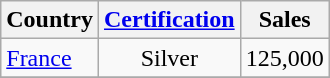<table class="wikitable">
<tr>
<th>Country</th>
<th><a href='#'>Certification</a></th>
<th>Sales</th>
</tr>
<tr>
<td><a href='#'>France</a></td>
<td align="center">Silver</td>
<td align="center">125,000</td>
</tr>
<tr>
</tr>
</table>
